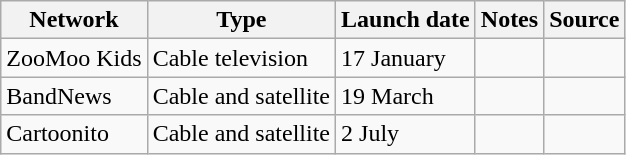<table class="wikitable sortable">
<tr>
<th>Network</th>
<th>Type</th>
<th>Launch date</th>
<th>Notes</th>
<th>Source</th>
</tr>
<tr>
<td>ZooMoo Kids</td>
<td>Cable television</td>
<td>17 January</td>
<td></td>
<td></td>
</tr>
<tr>
<td>BandNews</td>
<td>Cable and satellite</td>
<td>19 March</td>
<td></td>
<td></td>
</tr>
<tr>
<td>Cartoonito</td>
<td>Cable and satellite</td>
<td>2 July</td>
<td></td>
<td></td>
</tr>
</table>
